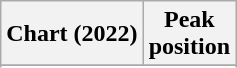<table class="wikitable sortable plainrowheaders" style="text-align:center">
<tr>
<th scope="col">Chart (2022)</th>
<th scope="col">Peak<br>position</th>
</tr>
<tr>
</tr>
<tr>
</tr>
<tr>
</tr>
</table>
